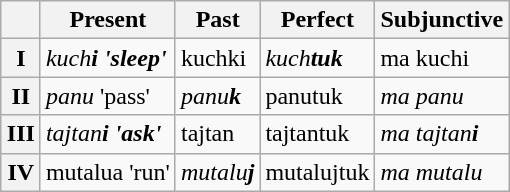<table class="wikitable" style="margin: 1em auto 1em auto">
<tr>
<th align="center"></th>
<th align="center">Present</th>
<th align="center">Past</th>
<th align="center">Perfect</th>
<th align="center">Subjunctive</th>
</tr>
<tr>
<th>I</th>
<td><em>kuch<strong>i<strong><em> 'sleep'</td>
<td></em>kuch</strong>ki</em></strong></td>
<td><em>kuch<strong>tuk<strong><em></td>
<td></em>ma kuch</strong>i</em></strong></td>
</tr>
<tr>
<th>II</th>
<td><em>panu</em> 'pass'</td>
<td><em>panu<strong>k<strong><em></td>
<td></em>panu</strong>tuk</em></strong></td>
<td><em>ma panu</em></td>
</tr>
<tr>
<th>III</th>
<td><em>tajtan<strong>i<strong><em> 'ask'</td>
<td></em>tajtan<em></td>
<td></em>tajtan</strong>tuk</em></strong></td>
<td><em>ma tajtan<strong>i<strong><em></td>
</tr>
<tr>
<th>IV</th>
<td></em>mutalu</strong>a</em></strong> 'run'</td>
<td><em>mutalu<strong>j<strong><em></td>
<td></em>mutalu</strong>jtuk</em></strong></td>
<td><em>ma mutalu</em></td>
</tr>
</table>
